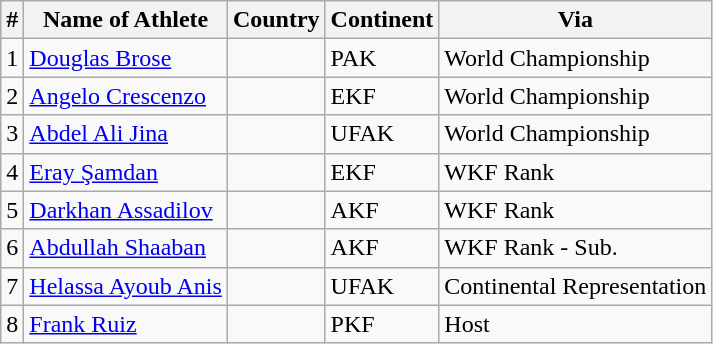<table class="wikitable sortable">
<tr>
<th>#</th>
<th>Name of Athlete</th>
<th>Country</th>
<th>Continent</th>
<th>Via</th>
</tr>
<tr>
<td>1</td>
<td><a href='#'>Douglas Brose</a></td>
<td></td>
<td>PAK</td>
<td>World Championship</td>
</tr>
<tr>
<td>2</td>
<td><a href='#'>Angelo Crescenzo</a></td>
<td></td>
<td>EKF</td>
<td>World Championship</td>
</tr>
<tr>
<td>3</td>
<td><a href='#'>Abdel Ali Jina</a></td>
<td></td>
<td>UFAK</td>
<td>World Championship</td>
</tr>
<tr>
<td>4</td>
<td><a href='#'>Eray Şamdan</a></td>
<td></td>
<td>EKF</td>
<td>WKF Rank</td>
</tr>
<tr>
<td>5</td>
<td><a href='#'>Darkhan Assadilov</a></td>
<td></td>
<td>AKF</td>
<td>WKF Rank</td>
</tr>
<tr>
<td>6</td>
<td><a href='#'>Abdullah Shaaban</a></td>
<td></td>
<td>AKF</td>
<td>WKF Rank - Sub.</td>
</tr>
<tr>
<td>7</td>
<td><a href='#'>Helassa Ayoub Anis</a></td>
<td></td>
<td>UFAK</td>
<td>Continental Representation</td>
</tr>
<tr>
<td>8</td>
<td><a href='#'>Frank Ruiz</a></td>
<td></td>
<td>PKF</td>
<td>Host</td>
</tr>
</table>
